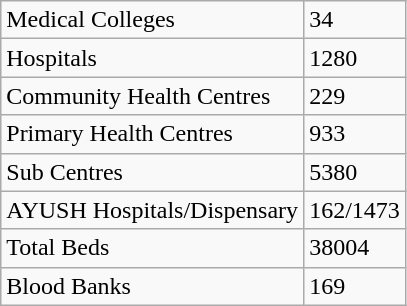<table class="wikitable">
<tr>
<td>Medical Colleges</td>
<td>34</td>
</tr>
<tr>
<td>Hospitals</td>
<td>1280</td>
</tr>
<tr>
<td>Community Health Centres</td>
<td>229</td>
</tr>
<tr>
<td>Primary Health Centres</td>
<td>933</td>
</tr>
<tr>
<td>Sub Centres</td>
<td>5380</td>
</tr>
<tr>
<td>AYUSH Hospitals/Dispensary</td>
<td>162/1473</td>
</tr>
<tr>
<td>Total Beds</td>
<td>38004</td>
</tr>
<tr>
<td>Blood Banks</td>
<td>169</td>
</tr>
</table>
